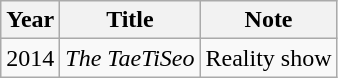<table class="wikitable">
<tr>
<th>Year</th>
<th>Title</th>
<th>Note</th>
</tr>
<tr>
<td>2014</td>
<td><em>The TaeTiSeo</em></td>
<td>Reality show</td>
</tr>
</table>
